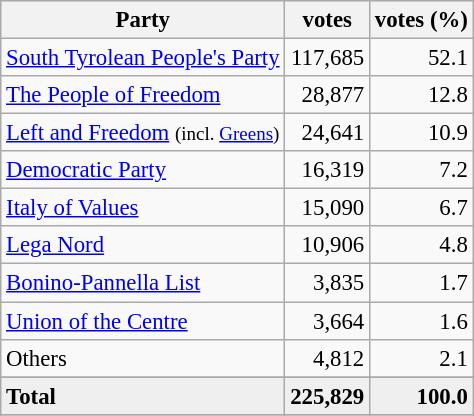<table class="wikitable" style="font-size:95%">
<tr bgcolor="EFEFEF">
<th>Party</th>
<th>votes</th>
<th>votes (%)</th>
</tr>
<tr>
<td><a href='#'>South Tyrolean People's Party</a></td>
<td align=right>117,685</td>
<td align=right>52.1</td>
</tr>
<tr>
<td><a href='#'>The People of Freedom</a></td>
<td align=right>28,877</td>
<td align=right>12.8</td>
</tr>
<tr>
<td><a href='#'>Left and Freedom</a> <small>(incl. <a href='#'>Greens</a>)</small></td>
<td align=right>24,641</td>
<td align=right>10.9</td>
</tr>
<tr>
<td><a href='#'>Democratic Party</a></td>
<td align=right>16,319</td>
<td align=right>7.2</td>
</tr>
<tr>
<td><a href='#'>Italy of Values</a></td>
<td align=right>15,090</td>
<td align=right>6.7</td>
</tr>
<tr>
<td><a href='#'>Lega Nord</a></td>
<td align=right>10,906</td>
<td align=right>4.8</td>
</tr>
<tr>
<td><a href='#'>Bonino-Pannella List</a></td>
<td align=right>3,835</td>
<td align=right>1.7</td>
</tr>
<tr>
<td><a href='#'>Union of the Centre</a></td>
<td align=right>3,664</td>
<td align=right>1.6</td>
</tr>
<tr>
<td>Others</td>
<td align=right>4,812</td>
<td align=right>2.1</td>
</tr>
<tr>
</tr>
<tr bgcolor="EFEFEF">
<td><strong>Total</strong></td>
<td align=right><strong>225,829</strong></td>
<td align=right><strong>100.0</strong></td>
</tr>
<tr>
</tr>
</table>
